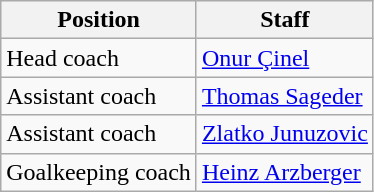<table class="wikitable" style="text-align:center;">
<tr>
<th>Position</th>
<th>Staff</th>
</tr>
<tr>
<td style="text-align:left;">Head coach</td>
<td style="text-align:left;"> <a href='#'>Onur Çinel</a></td>
</tr>
<tr>
<td style="text-align:left;">Assistant coach</td>
<td style="text-align:left;"> <a href='#'>Thomas Sageder</a></td>
</tr>
<tr>
<td style="text-align:left;">Assistant coach</td>
<td style="text-align:left;"> <a href='#'>Zlatko Junuzovic</a></td>
</tr>
<tr>
<td style="text-align:left;">Goalkeeping coach</td>
<td style="text-align:left;"> <a href='#'>Heinz Arzberger</a></td>
</tr>
</table>
